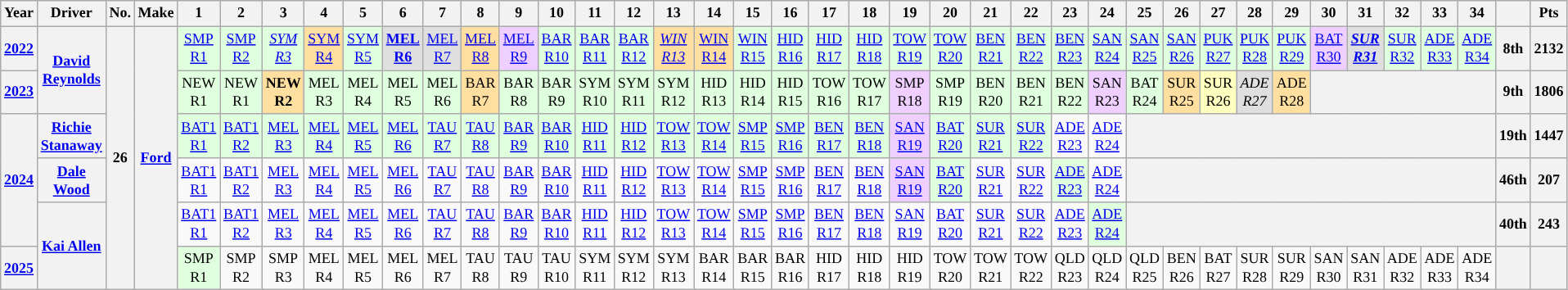<table class="wikitable mw-collapsible mw-collapsed" style="text-align:center; font-size:75%">
<tr>
<th>Year</th>
<th>Driver</th>
<th>No.</th>
<th>Make</th>
<th>1</th>
<th>2</th>
<th>3</th>
<th>4</th>
<th>5</th>
<th>6</th>
<th>7</th>
<th>8</th>
<th>9</th>
<th>10</th>
<th>11</th>
<th>12</th>
<th>13</th>
<th>14</th>
<th>15</th>
<th>16</th>
<th>17</th>
<th>18</th>
<th>19</th>
<th>20</th>
<th>21</th>
<th>22</th>
<th>23</th>
<th>24</th>
<th>25</th>
<th>26</th>
<th>27</th>
<th>28</th>
<th>29</th>
<th>30</th>
<th>31</th>
<th>32</th>
<th>33</th>
<th>34</th>
<th></th>
<th>Pts</th>
</tr>
<tr>
<th><a href='#'>2022</a></th>
<th rowspan=2><a href='#'>David Reynolds</a></th>
<th rowspan=6>26</th>
<th rowspan=6><a href='#'>Ford</a></th>
<td style="background: #dfffdf"><a href='#'>SMP<br>R1</a><br></td>
<td style="background: #dfffdf"><a href='#'>SMP<br>R2</a><br></td>
<td style="background: #dfffdf"><em><a href='#'>SYM<br>R3</a><br></em></td>
<td style="background: #ffdf9f"><a href='#'>SYM<br>R4</a><br></td>
<td style="background: #dfffdf"><a href='#'>SYM<br>R5</a><br></td>
<td style="background: #dfdfdf"><strong><a href='#'>MEL<br>R6</a><br></strong></td>
<td style="background: #dfdfdf"><a href='#'>MEL<br>R7</a><br></td>
<td style="background: #ffdf9f"><a href='#'>MEL<br>R8</a><br></td>
<td style="background: #efcfff"><a href='#'>MEL<br>R9</a><br></td>
<td style="background: #dfffdf"><a href='#'>BAR<br>R10</a><br></td>
<td style="background: #dfffdf"><a href='#'>BAR<br>R11</a><br></td>
<td style="background: #dfffdf"><a href='#'>BAR<br>R12</a><br></td>
<td style="background: #ffdf9f"><em><a href='#'>WIN<br>R13</a><br></em></td>
<td style="background: #ffdf9f"><a href='#'>WIN<br>R14</a><br></td>
<td style="background: #dfffdf"><a href='#'>WIN<br>R15</a><br></td>
<td style="background: #dfffdf"><a href='#'>HID<br>R16</a><br></td>
<td style="background: #dfffdf"><a href='#'>HID<br>R17</a><br></td>
<td style="background: #dfffdf"><a href='#'>HID<br>R18</a><br></td>
<td style="background: #dfffdf"><a href='#'>TOW<br>R19</a><br></td>
<td style="background: #dfffdf"><a href='#'>TOW<br>R20</a><br></td>
<td style="background: #dfffdf"><a href='#'>BEN<br>R21</a><br></td>
<td style="background: #dfffdf"><a href='#'>BEN<br>R22</a><br></td>
<td style="background: #dfffdf"><a href='#'>BEN<br>R23</a><br></td>
<td style="background: #dfffdf"><a href='#'>SAN<br>R24</a><br></td>
<td style="background: #dfffdf"><a href='#'>SAN<br>R25</a><br></td>
<td style="background: #dfffdf"><a href='#'>SAN<br>R26</a><br></td>
<td style="background: #dfffdf"><a href='#'>PUK<br>R27</a><br></td>
<td style="background: #dfffdf"><a href='#'>PUK<br>R28</a><br></td>
<td style="background: #dfffdf"><a href='#'>PUK<br>R29</a><br></td>
<td style="background: #efcfff"><a href='#'>BAT<br>R30</a><br></td>
<td style="background: #dfdfdf"><strong><em><a href='#'>SUR<br>R31</a><br></em></strong></td>
<td style="background: #dfffdf"><a href='#'>SUR<br>R32</a><br></td>
<td style="background: #dfffdf"><a href='#'>ADE<br>R33</a><br></td>
<td style="background: #dfffdf"><a href='#'>ADE<br>R34</a><br></td>
<th>8th</th>
<th>2132</th>
</tr>
<tr>
<th><a href='#'>2023</a></th>
<td style="background:#dfffdf">NEW<br>R1<br></td>
<td style="background:#dfffdf">NEW<br>R1<br></td>
<td style="background:#ffdf9f"><strong>NEW<br>R2<br></strong></td>
<td style="background:#dfffdf">MEL<br>R3<br></td>
<td style="background:#dfffdf">MEL<br>R4<br></td>
<td style="background:#dfffdf">MEL<br>R5<br></td>
<td style="background:#dfffdf">MEL<br>R6<br></td>
<td style="background:#ffdf9f">BAR<br>R7<br></td>
<td style="background:#dfffdf">BAR<br>R8<br></td>
<td style="background:#dfffdf">BAR<br>R9<br></td>
<td style="background:#dfffdf">SYM<br>R10<br></td>
<td style="background:#dfffdf">SYM<br>R11<br></td>
<td style="background:#dfffdf">SYM<br>R12<br></td>
<td style="background:#dfffdf">HID<br>R13<br></td>
<td style="background:#dfffdf">HID<br>R14<br></td>
<td style="background:#dfffdf">HID<br>R15<br></td>
<td style="background:#dfffdf">TOW<br>R16<br></td>
<td style="background:#dfffdf">TOW<br>R17<br></td>
<td style="background:#efcfff">SMP<br>R18<br></td>
<td style="background:#dfffdf">SMP<br>R19<br></td>
<td style="background:#dfffdf">BEN<br>R20<br></td>
<td style="background:#dfffdf">BEN<br>R21<br></td>
<td style="background:#dfffdf">BEN<br>R22<br></td>
<td style="background:#efcfff">SAN<br>R23<br></td>
<td style="background:#dfffdf">BAT<br>R24<br></td>
<td style="background:#ffdf9f">SUR<br>R25<br></td>
<td style="background:#ffffbf">SUR<br>R26<br></td>
<td style="background:#dfdfdf"><em>ADE<br>R27<br></em></td>
<td style="background:#ffdf9f">ADE<br>R28<br></td>
<th colspan=5></th>
<th>9th</th>
<th>1806</th>
</tr>
<tr>
<th rowspan=3><a href='#'>2024</a></th>
<th><a href='#'>Richie Stanaway</a></th>
<td style=background:#dfffdf><a href='#'>BAT1<br>R1</a><br></td>
<td style=background:#dfffdf><a href='#'>BAT1<br>R2</a><br></td>
<td style=background:#dfffdf><a href='#'>MEL<br>R3</a><br></td>
<td style=background:#dfffdf><a href='#'>MEL<br>R4</a><br></td>
<td style=background:#dfffdf><a href='#'>MEL<br>R5</a><br></td>
<td style=background:#dfffdf><a href='#'>MEL<br>R6</a><br></td>
<td style=background:#dfffdf><a href='#'>TAU<br>R7</a><br></td>
<td style=background:#dfffdf><a href='#'>TAU<br>R8</a><br></td>
<td style=background:#dfffdf><a href='#'>BAR<br>R9</a><br></td>
<td style=background:#dfffdf><a href='#'>BAR<br>R10</a><br></td>
<td style=background:#dfffdf><a href='#'>HID<br>R11</a><br></td>
<td style=background:#dfffdf><a href='#'>HID<br>R12</a><br></td>
<td style=background:#dfffdf><a href='#'>TOW<br>R13</a><br></td>
<td style=background:#dfffdf><a href='#'>TOW<br>R14</a><br></td>
<td style=background:#dfffdf><a href='#'>SMP<br>R15</a> <br></td>
<td style=background:#dfffdf><a href='#'>SMP<br>R16</a> <br></td>
<td style=background:#dfffdf><a href='#'>BEN<br>R17</a><br></td>
<td style=background:#dfffdf><a href='#'>BEN<br>R18</a><br></td>
<td style="background: #efcfff"><a href='#'>SAN<br>R19</a><br></td>
<td style=background:#dfffdf><a href='#'>BAT<br>R20</a><br></td>
<td style=background:#dfffdf><a href='#'>SUR<br>R21</a><br></td>
<td style=background:#dfffdf><a href='#'>SUR<br>R22</a><br></td>
<td><a href='#'>ADE<br>R23</a></td>
<td><a href='#'>ADE<br>R24</a></td>
<th colspan=10></th>
<th>19th</th>
<th>1447</th>
</tr>
<tr>
<th><a href='#'>Dale Wood</a></th>
<td><a href='#'>BAT1<br>R1</a></td>
<td><a href='#'>BAT1<br>R2</a></td>
<td><a href='#'>MEL<br>R3</a></td>
<td><a href='#'>MEL<br>R4</a></td>
<td><a href='#'>MEL<br>R5</a></td>
<td><a href='#'>MEL<br>R6</a></td>
<td><a href='#'>TAU<br>R7</a></td>
<td><a href='#'>TAU<br>R8</a></td>
<td><a href='#'>BAR<br>R9</a></td>
<td><a href='#'>BAR<br>R10</a></td>
<td><a href='#'>HID<br>R11</a></td>
<td><a href='#'>HID<br>R12</a></td>
<td><a href='#'>TOW<br>R13</a></td>
<td><a href='#'>TOW<br>R14</a></td>
<td><a href='#'>SMP<br>R15</a></td>
<td><a href='#'>SMP<br>R16</a></td>
<td><a href='#'>BEN<br>R17</a></td>
<td><a href='#'>BEN<br>R18</a></td>
<td style="background: #efcfff"><a href='#'>SAN<br>R19</a><br></td>
<td style=background:#dfffdf><a href='#'>BAT<br>R20</a><br></td>
<td><a href='#'>SUR<br>R21</a></td>
<td><a href='#'>SUR<br>R22</a></td>
<td style=background:#dfffdf><a href='#'>ADE<br>R23</a><br></td>
<td><a href='#'>ADE<br>R24</a></td>
<th colspan=10></th>
<th>46th</th>
<th>207</th>
</tr>
<tr>
<th rowspan=2><a href='#'>Kai Allen</a></th>
<td><a href='#'>BAT1<br>R1</a></td>
<td><a href='#'>BAT1<br>R2</a></td>
<td><a href='#'>MEL<br>R3</a></td>
<td><a href='#'>MEL<br>R4</a></td>
<td><a href='#'>MEL<br>R5</a></td>
<td><a href='#'>MEL<br>R6</a></td>
<td><a href='#'>TAU<br>R7</a></td>
<td><a href='#'>TAU<br>R8</a></td>
<td><a href='#'>BAR<br>R9</a></td>
<td><a href='#'>BAR<br>R10</a></td>
<td><a href='#'>HID<br>R11</a></td>
<td><a href='#'>HID<br>R12</a></td>
<td><a href='#'>TOW<br>R13</a></td>
<td><a href='#'>TOW<br>R14</a></td>
<td><a href='#'>SMP<br>R15</a></td>
<td><a href='#'>SMP<br>R16</a></td>
<td><a href='#'>BEN<br>R17</a></td>
<td><a href='#'>BEN<br>R18</a></td>
<td><a href='#'>SAN<br>R19</a></td>
<td><a href='#'>BAT<br>R20</a></td>
<td><a href='#'>SUR<br>R21</a></td>
<td><a href='#'>SUR<br>R22</a></td>
<td><a href='#'>ADE<br>R23</a></td>
<td style=background:#dfffdf><a href='#'>ADE<br>R24</a><br></td>
<th colspan=10></th>
<th>40th</th>
<th>243</th>
</tr>
<tr>
<th><a href='#'>2025</a></th>
<td style=background:#dfffdf>SMP<br>R1<br></td>
<td>SMP<br>R2<br></td>
<td>SMP<br>R3<br></td>
<td>MEL<br>R4<br></td>
<td>MEL<br>R5<br></td>
<td>MEL<br>R6<br></td>
<td>MEL<br>R7<br></td>
<td>TAU<br>R8<br></td>
<td>TAU<br>R9<br></td>
<td>TAU<br>R10<br></td>
<td>SYM<br>R11<br></td>
<td>SYM<br>R12<br></td>
<td>SYM<br>R13<br></td>
<td>BAR<br>R14<br></td>
<td>BAR<br>R15<br></td>
<td>BAR<br>R16<br></td>
<td>HID<br>R17<br></td>
<td>HID<br>R18<br></td>
<td>HID<br>R19<br></td>
<td>TOW<br>R20<br></td>
<td>TOW<br>R21<br></td>
<td>TOW<br>R22<br></td>
<td>QLD<br>R23<br></td>
<td>QLD<br>R24<br></td>
<td>QLD<br>R25<br></td>
<td>BEN<br>R26<br></td>
<td>BAT<br>R27<br></td>
<td>SUR<br>R28<br></td>
<td>SUR<br>R29<br></td>
<td>SAN<br>R30<br></td>
<td>SAN<br>R31<br></td>
<td>ADE<br>R32<br></td>
<td>ADE<br>R33<br></td>
<td>ADE<br>R34<br></td>
<th></th>
<th></th>
</tr>
</table>
